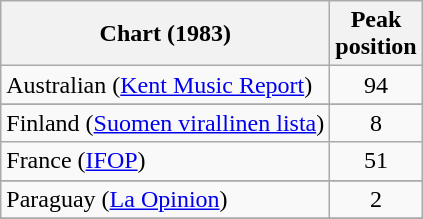<table class="wikitable sortable">
<tr>
<th align="center">Chart (1983)</th>
<th align="center">Peak<br>position</th>
</tr>
<tr>
<td>Australian (<a href='#'>Kent Music Report</a>)</td>
<td align=center>94</td>
</tr>
<tr>
</tr>
<tr>
<td>Finland (<a href='#'>Suomen virallinen lista</a>)</td>
<td align="center">8</td>
</tr>
<tr>
<td>France (<a href='#'>IFOP</a>)</td>
<td align="center">51</td>
</tr>
<tr>
</tr>
<tr>
</tr>
<tr>
<td>Paraguay (<a href='#'>La Opinion</a>)</td>
<td align="center">2</td>
</tr>
<tr>
</tr>
<tr>
</tr>
<tr>
</tr>
<tr>
</tr>
</table>
